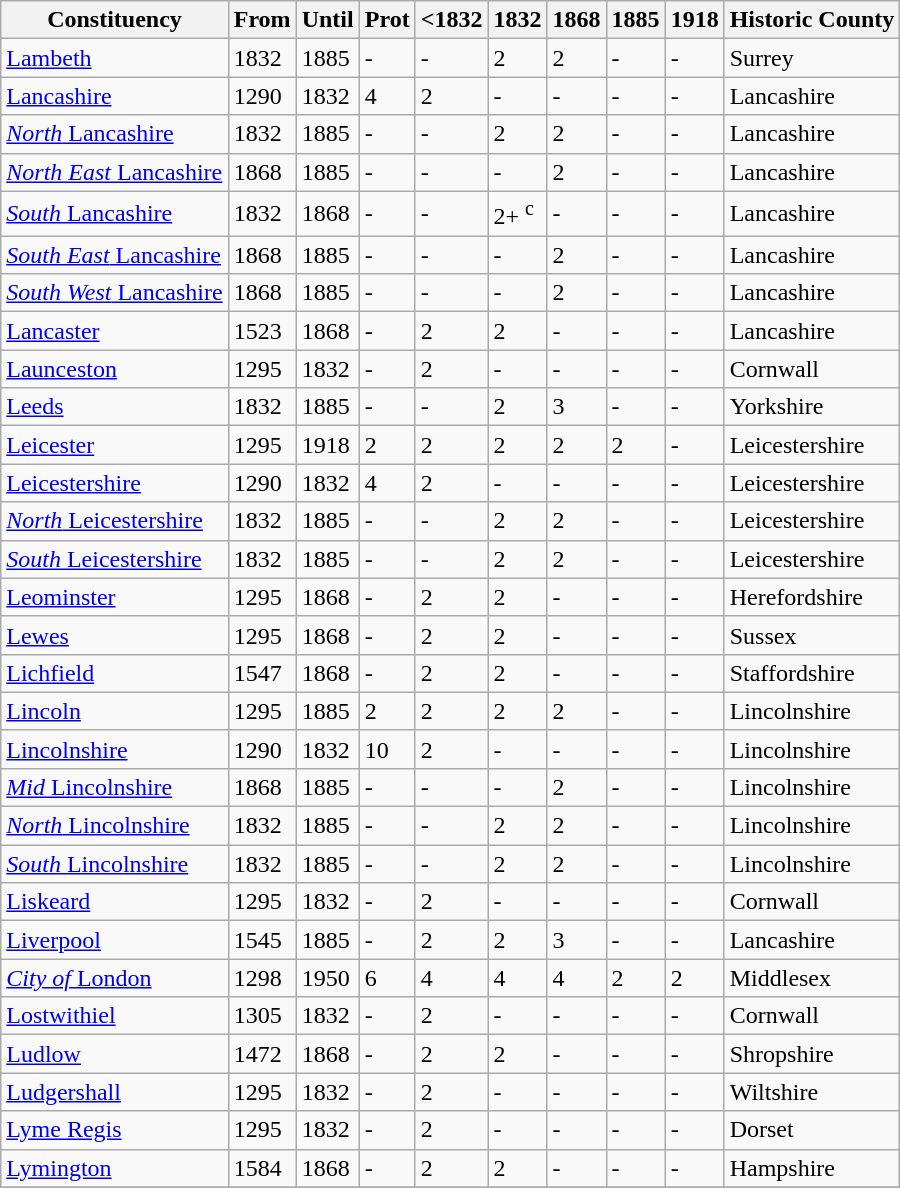<table class="wikitable">
<tr>
<th>Constituency</th>
<th>From</th>
<th>Until</th>
<th>Prot</th>
<th><1832</th>
<th>1832</th>
<th>1868</th>
<th>1885</th>
<th>1918</th>
<th>Historic County</th>
</tr>
<tr>
<td><a href='#'>Lambeth</a></td>
<td>1832</td>
<td>1885</td>
<td>-</td>
<td>-</td>
<td>2</td>
<td>2</td>
<td>-</td>
<td>-</td>
<td>Surrey</td>
</tr>
<tr>
<td><a href='#'>Lancashire</a></td>
<td>1290</td>
<td>1832</td>
<td>4</td>
<td>2</td>
<td>-</td>
<td>-</td>
<td>-</td>
<td>-</td>
<td>Lancashire</td>
</tr>
<tr>
<td><a href='#'><em>North</em> Lancashire</a></td>
<td>1832</td>
<td>1885</td>
<td>-</td>
<td>-</td>
<td>2</td>
<td>2</td>
<td>-</td>
<td>-</td>
<td>Lancashire</td>
</tr>
<tr>
<td><a href='#'><em>North East</em> Lancashire</a></td>
<td>1868</td>
<td>1885</td>
<td>-</td>
<td>-</td>
<td>-</td>
<td>2</td>
<td>-</td>
<td>-</td>
<td>Lancashire</td>
</tr>
<tr>
<td><a href='#'><em>South</em> Lancashire</a></td>
<td>1832</td>
<td>1868</td>
<td>-</td>
<td>-</td>
<td>2+ <sup>c</sup></td>
<td>-</td>
<td>-</td>
<td>-</td>
<td>Lancashire</td>
</tr>
<tr>
<td><a href='#'><em>South East</em> Lancashire</a></td>
<td>1868</td>
<td>1885</td>
<td>-</td>
<td>-</td>
<td>-</td>
<td>2</td>
<td>-</td>
<td>-</td>
<td>Lancashire</td>
</tr>
<tr>
<td><a href='#'><em>South West</em> Lancashire</a></td>
<td>1868</td>
<td>1885</td>
<td>-</td>
<td>-</td>
<td>-</td>
<td>2</td>
<td>-</td>
<td>-</td>
<td>Lancashire</td>
</tr>
<tr>
<td><a href='#'>Lancaster</a></td>
<td>1523</td>
<td>1868</td>
<td>-</td>
<td>2</td>
<td>2</td>
<td>-</td>
<td>-</td>
<td>-</td>
<td>Lancashire</td>
</tr>
<tr>
<td><a href='#'>Launceston</a></td>
<td>1295</td>
<td>1832</td>
<td>-</td>
<td>2</td>
<td>-</td>
<td>-</td>
<td>-</td>
<td>-</td>
<td>Cornwall</td>
</tr>
<tr>
<td><a href='#'>Leeds</a></td>
<td>1832</td>
<td>1885</td>
<td>-</td>
<td>-</td>
<td>2</td>
<td>3</td>
<td>-</td>
<td>-</td>
<td>Yorkshire</td>
</tr>
<tr>
<td><a href='#'>Leicester</a></td>
<td>1295</td>
<td>1918</td>
<td>2</td>
<td>2</td>
<td>2</td>
<td>2</td>
<td>2</td>
<td>-</td>
<td>Leicestershire</td>
</tr>
<tr>
<td><a href='#'>Leicestershire</a></td>
<td>1290</td>
<td>1832</td>
<td>4</td>
<td>2</td>
<td>-</td>
<td>-</td>
<td>-</td>
<td>-</td>
<td>Leicestershire</td>
</tr>
<tr>
<td><a href='#'><em>North</em> Leicestershire</a></td>
<td>1832</td>
<td>1885</td>
<td>-</td>
<td>-</td>
<td>2</td>
<td>2</td>
<td>-</td>
<td>-</td>
<td>Leicestershire</td>
</tr>
<tr>
<td><a href='#'><em>South</em> Leicestershire</a></td>
<td>1832</td>
<td>1885</td>
<td>-</td>
<td>-</td>
<td>2</td>
<td>2</td>
<td>-</td>
<td>-</td>
<td>Leicestershire</td>
</tr>
<tr>
<td><a href='#'>Leominster</a></td>
<td>1295</td>
<td>1868</td>
<td>-</td>
<td>2</td>
<td>2</td>
<td>-</td>
<td>-</td>
<td>-</td>
<td>Herefordshire</td>
</tr>
<tr>
<td><a href='#'>Lewes</a></td>
<td>1295</td>
<td>1868</td>
<td>-</td>
<td>2</td>
<td>2</td>
<td>-</td>
<td>-</td>
<td>-</td>
<td>Sussex</td>
</tr>
<tr>
<td><a href='#'>Lichfield</a></td>
<td>1547</td>
<td>1868</td>
<td>-</td>
<td>2</td>
<td>2</td>
<td>-</td>
<td>-</td>
<td>-</td>
<td>Staffordshire</td>
</tr>
<tr>
<td><a href='#'>Lincoln</a></td>
<td>1295</td>
<td>1885</td>
<td>2</td>
<td>2</td>
<td>2</td>
<td>2</td>
<td>-</td>
<td>-</td>
<td>Lincolnshire</td>
</tr>
<tr>
<td><a href='#'>Lincolnshire</a></td>
<td>1290</td>
<td>1832</td>
<td>10</td>
<td>2</td>
<td>-</td>
<td>-</td>
<td>-</td>
<td>-</td>
<td>Lincolnshire</td>
</tr>
<tr>
<td><a href='#'><em>Mid</em> Lincolnshire</a></td>
<td>1868</td>
<td>1885</td>
<td>-</td>
<td>-</td>
<td>-</td>
<td>2</td>
<td>-</td>
<td>-</td>
<td>Lincolnshire</td>
</tr>
<tr>
<td><a href='#'><em>North</em> Lincolnshire</a></td>
<td>1832</td>
<td>1885</td>
<td>-</td>
<td>-</td>
<td>2</td>
<td>2</td>
<td>-</td>
<td>-</td>
<td>Lincolnshire</td>
</tr>
<tr>
<td><a href='#'><em>South</em> Lincolnshire</a></td>
<td>1832</td>
<td>1885</td>
<td>-</td>
<td>-</td>
<td>2</td>
<td>2</td>
<td>-</td>
<td>-</td>
<td>Lincolnshire</td>
</tr>
<tr>
<td><a href='#'>Liskeard</a></td>
<td>1295</td>
<td>1832</td>
<td>-</td>
<td>2</td>
<td>-</td>
<td>-</td>
<td>-</td>
<td>-</td>
<td>Cornwall</td>
</tr>
<tr>
<td><a href='#'>Liverpool</a></td>
<td>1545</td>
<td>1885</td>
<td>-</td>
<td>2</td>
<td>2</td>
<td>3</td>
<td>-</td>
<td>-</td>
<td>Lancashire</td>
</tr>
<tr>
<td><a href='#'><em>City of</em> London</a></td>
<td>1298</td>
<td>1950</td>
<td>6</td>
<td>4</td>
<td>4</td>
<td>4</td>
<td>2</td>
<td>2</td>
<td>Middlesex</td>
</tr>
<tr>
<td><a href='#'>Lostwithiel</a></td>
<td>1305</td>
<td>1832</td>
<td>-</td>
<td>2</td>
<td>-</td>
<td>-</td>
<td>-</td>
<td>-</td>
<td>Cornwall</td>
</tr>
<tr>
<td><a href='#'>Ludlow</a></td>
<td>1472</td>
<td>1868</td>
<td>-</td>
<td>2</td>
<td>2</td>
<td>-</td>
<td>-</td>
<td>-</td>
<td>Shropshire</td>
</tr>
<tr>
<td><a href='#'>Ludgershall</a></td>
<td>1295</td>
<td>1832</td>
<td>-</td>
<td>2</td>
<td>-</td>
<td>-</td>
<td>-</td>
<td>-</td>
<td>Wiltshire</td>
</tr>
<tr>
<td><a href='#'>Lyme Regis</a></td>
<td>1295</td>
<td>1832</td>
<td>-</td>
<td>2</td>
<td>-</td>
<td>-</td>
<td>-</td>
<td>-</td>
<td>Dorset</td>
</tr>
<tr>
<td><a href='#'>Lymington</a></td>
<td>1584</td>
<td>1868</td>
<td>-</td>
<td>2</td>
<td>2</td>
<td>-</td>
<td>-</td>
<td>-</td>
<td>Hampshire</td>
</tr>
<tr>
</tr>
</table>
